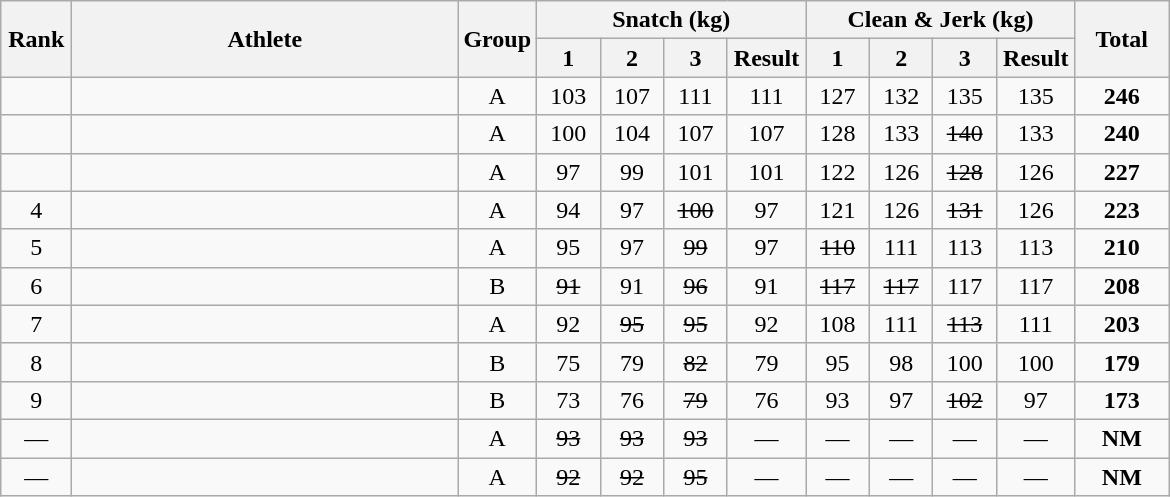<table class = "wikitable" style="text-align:center;">
<tr>
<th rowspan=2 width=40>Rank</th>
<th rowspan=2 width=250>Athlete</th>
<th rowspan=2 width=40>Group</th>
<th colspan=4>Snatch (kg)</th>
<th colspan=4>Clean & Jerk (kg)</th>
<th rowspan=2 width=55>Total</th>
</tr>
<tr>
<th width=35>1</th>
<th width=35>2</th>
<th width=35>3</th>
<th width=45>Result</th>
<th width=35>1</th>
<th width=35>2</th>
<th width=35>3</th>
<th width=45>Result</th>
</tr>
<tr>
<td></td>
<td align=left></td>
<td>A</td>
<td>103</td>
<td>107</td>
<td>111</td>
<td>111</td>
<td>127</td>
<td>132</td>
<td>135</td>
<td>135</td>
<td><strong>246</strong></td>
</tr>
<tr>
<td></td>
<td align=left></td>
<td>A</td>
<td>100</td>
<td>104</td>
<td>107</td>
<td>107</td>
<td>128</td>
<td>133</td>
<td><s>140</s></td>
<td>133</td>
<td><strong>240</strong></td>
</tr>
<tr>
<td></td>
<td align=left></td>
<td>A</td>
<td>97</td>
<td>99</td>
<td>101</td>
<td>101</td>
<td>122</td>
<td>126</td>
<td><s>128</s></td>
<td>126</td>
<td><strong>227</strong></td>
</tr>
<tr>
<td>4</td>
<td align=left></td>
<td>A</td>
<td>94</td>
<td>97</td>
<td><s>100</s></td>
<td>97</td>
<td>121</td>
<td>126</td>
<td><s>131</s></td>
<td>126</td>
<td><strong>223</strong></td>
</tr>
<tr>
<td>5</td>
<td align=left></td>
<td>A</td>
<td>95</td>
<td>97</td>
<td><s>99</s></td>
<td>97</td>
<td><s>110</s></td>
<td>111</td>
<td>113</td>
<td>113</td>
<td><strong>210</strong></td>
</tr>
<tr>
<td>6</td>
<td align=left></td>
<td>B</td>
<td><s>91</s></td>
<td>91</td>
<td><s>96</s></td>
<td>91</td>
<td><s>117</s></td>
<td><s>117</s></td>
<td>117</td>
<td>117</td>
<td><strong>208</strong></td>
</tr>
<tr>
<td>7</td>
<td align=left></td>
<td>A</td>
<td>92</td>
<td><s>95</s></td>
<td><s>95</s></td>
<td>92</td>
<td>108</td>
<td>111</td>
<td><s>113</s></td>
<td>111</td>
<td><strong>203</strong></td>
</tr>
<tr>
<td>8</td>
<td align=left></td>
<td>B</td>
<td>75</td>
<td>79</td>
<td><s>82</s></td>
<td>79</td>
<td>95</td>
<td>98</td>
<td>100</td>
<td>100</td>
<td><strong>179</strong></td>
</tr>
<tr>
<td>9</td>
<td align=left></td>
<td>B</td>
<td>73</td>
<td>76</td>
<td><s>79</s></td>
<td>76</td>
<td>93</td>
<td>97</td>
<td><s>102</s></td>
<td>97</td>
<td><strong>173</strong></td>
</tr>
<tr>
<td>—</td>
<td align=left></td>
<td>A</td>
<td><s>93</s></td>
<td><s>93</s></td>
<td><s>93</s></td>
<td>—</td>
<td>—</td>
<td>—</td>
<td>—</td>
<td>—</td>
<td><strong>NM</strong></td>
</tr>
<tr>
<td>—</td>
<td align=left></td>
<td>A</td>
<td><s>92</s></td>
<td><s>92</s></td>
<td><s>95</s></td>
<td>—</td>
<td>—</td>
<td>—</td>
<td>—</td>
<td>—</td>
<td><strong>NM</strong></td>
</tr>
</table>
